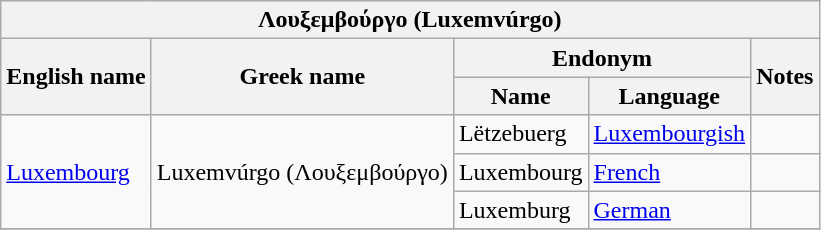<table class="wikitable sortable">
<tr>
<th colspan="5"> Λουξεμβούργο (<strong>Luxemvúrgo</strong>)</th>
</tr>
<tr>
<th rowspan="2">English name</th>
<th rowspan="2">Greek name</th>
<th colspan="2">Endonym</th>
<th rowspan="2">Notes</th>
</tr>
<tr>
<th>Name</th>
<th>Language</th>
</tr>
<tr>
<td rowspan="3"><a href='#'>Luxembourg</a></td>
<td rowspan="3">Luxemvúrgo (Λουξεμβούργο)</td>
<td>Lëtzebuerg</td>
<td><a href='#'>Luxembourgish</a></td>
<td></td>
</tr>
<tr>
<td>Luxembourg</td>
<td><a href='#'>French</a></td>
<td></td>
</tr>
<tr>
<td>Luxemburg</td>
<td><a href='#'>German</a></td>
<td></td>
</tr>
<tr>
</tr>
</table>
